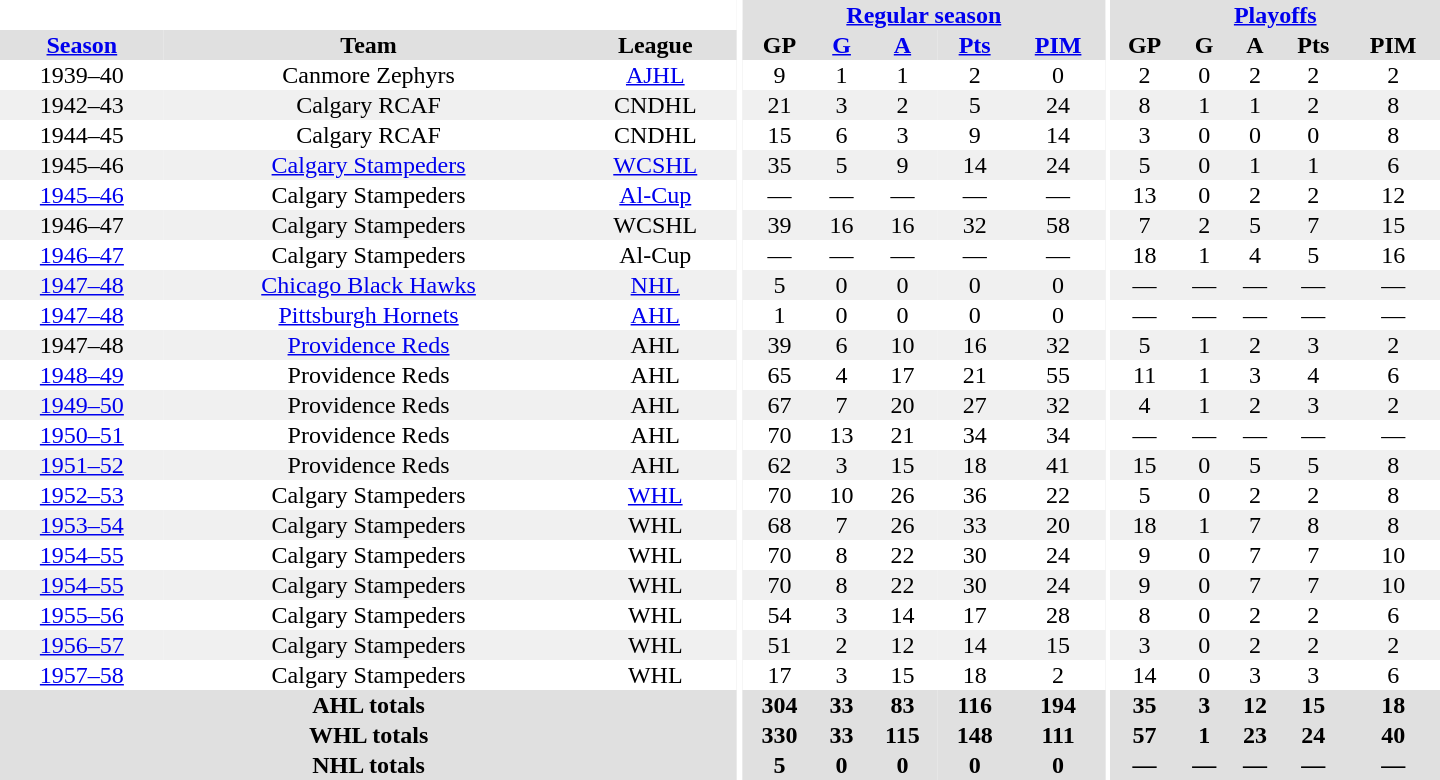<table border="0" cellpadding="1" cellspacing="0" style="text-align:center; width:60em">
<tr bgcolor="#e0e0e0">
<th colspan="3" bgcolor="#ffffff"></th>
<th rowspan="100" bgcolor="#ffffff"></th>
<th colspan="5"><a href='#'>Regular season</a></th>
<th rowspan="100" bgcolor="#ffffff"></th>
<th colspan="5"><a href='#'>Playoffs</a></th>
</tr>
<tr bgcolor="#e0e0e0">
<th><a href='#'>Season</a></th>
<th>Team</th>
<th>League</th>
<th>GP</th>
<th><a href='#'>G</a></th>
<th><a href='#'>A</a></th>
<th><a href='#'>Pts</a></th>
<th><a href='#'>PIM</a></th>
<th>GP</th>
<th>G</th>
<th>A</th>
<th>Pts</th>
<th>PIM</th>
</tr>
<tr>
<td>1939–40</td>
<td>Canmore Zephyrs</td>
<td><a href='#'>AJHL</a></td>
<td>9</td>
<td>1</td>
<td>1</td>
<td>2</td>
<td>0</td>
<td>2</td>
<td>0</td>
<td>2</td>
<td>2</td>
<td>2</td>
</tr>
<tr bgcolor="#f0f0f0">
<td>1942–43</td>
<td>Calgary RCAF</td>
<td>CNDHL</td>
<td>21</td>
<td>3</td>
<td>2</td>
<td>5</td>
<td>24</td>
<td>8</td>
<td>1</td>
<td>1</td>
<td>2</td>
<td>8</td>
</tr>
<tr>
<td>1944–45</td>
<td>Calgary RCAF</td>
<td>CNDHL</td>
<td>15</td>
<td>6</td>
<td>3</td>
<td>9</td>
<td>14</td>
<td>3</td>
<td>0</td>
<td>0</td>
<td>0</td>
<td>8</td>
</tr>
<tr bgcolor="#f0f0f0">
<td>1945–46</td>
<td><a href='#'>Calgary Stampeders</a></td>
<td><a href='#'>WCSHL</a></td>
<td>35</td>
<td>5</td>
<td>9</td>
<td>14</td>
<td>24</td>
<td>5</td>
<td>0</td>
<td>1</td>
<td>1</td>
<td>6</td>
</tr>
<tr>
<td><a href='#'>1945–46</a></td>
<td>Calgary Stampeders</td>
<td><a href='#'>Al-Cup</a></td>
<td>—</td>
<td>—</td>
<td>—</td>
<td>—</td>
<td>—</td>
<td>13</td>
<td>0</td>
<td>2</td>
<td>2</td>
<td>12</td>
</tr>
<tr bgcolor="#f0f0f0">
<td>1946–47</td>
<td>Calgary Stampeders</td>
<td>WCSHL</td>
<td>39</td>
<td>16</td>
<td>16</td>
<td>32</td>
<td>58</td>
<td>7</td>
<td>2</td>
<td>5</td>
<td>7</td>
<td>15</td>
</tr>
<tr>
<td><a href='#'>1946–47</a></td>
<td>Calgary Stampeders</td>
<td>Al-Cup</td>
<td>—</td>
<td>—</td>
<td>—</td>
<td>—</td>
<td>—</td>
<td>18</td>
<td>1</td>
<td>4</td>
<td>5</td>
<td>16</td>
</tr>
<tr bgcolor="#f0f0f0">
<td><a href='#'>1947–48</a></td>
<td><a href='#'>Chicago Black Hawks</a></td>
<td><a href='#'>NHL</a></td>
<td>5</td>
<td>0</td>
<td>0</td>
<td>0</td>
<td>0</td>
<td>—</td>
<td>—</td>
<td>—</td>
<td>—</td>
<td>—</td>
</tr>
<tr>
<td><a href='#'>1947–48</a></td>
<td><a href='#'>Pittsburgh Hornets</a></td>
<td><a href='#'>AHL</a></td>
<td>1</td>
<td>0</td>
<td>0</td>
<td>0</td>
<td>0</td>
<td>—</td>
<td>—</td>
<td>—</td>
<td>—</td>
<td>—</td>
</tr>
<tr bgcolor="#f0f0f0">
<td>1947–48</td>
<td><a href='#'>Providence Reds</a></td>
<td>AHL</td>
<td>39</td>
<td>6</td>
<td>10</td>
<td>16</td>
<td>32</td>
<td>5</td>
<td>1</td>
<td>2</td>
<td>3</td>
<td>2</td>
</tr>
<tr>
<td><a href='#'>1948–49</a></td>
<td>Providence Reds</td>
<td>AHL</td>
<td>65</td>
<td>4</td>
<td>17</td>
<td>21</td>
<td>55</td>
<td>11</td>
<td>1</td>
<td>3</td>
<td>4</td>
<td>6</td>
</tr>
<tr bgcolor="#f0f0f0">
<td><a href='#'>1949–50</a></td>
<td>Providence Reds</td>
<td>AHL</td>
<td>67</td>
<td>7</td>
<td>20</td>
<td>27</td>
<td>32</td>
<td>4</td>
<td>1</td>
<td>2</td>
<td>3</td>
<td>2</td>
</tr>
<tr>
<td><a href='#'>1950–51</a></td>
<td>Providence Reds</td>
<td>AHL</td>
<td>70</td>
<td>13</td>
<td>21</td>
<td>34</td>
<td>34</td>
<td>—</td>
<td>—</td>
<td>—</td>
<td>—</td>
<td>—</td>
</tr>
<tr bgcolor="#f0f0f0">
<td><a href='#'>1951–52</a></td>
<td>Providence Reds</td>
<td>AHL</td>
<td>62</td>
<td>3</td>
<td>15</td>
<td>18</td>
<td>41</td>
<td>15</td>
<td>0</td>
<td>5</td>
<td>5</td>
<td>8</td>
</tr>
<tr>
<td><a href='#'>1952–53</a></td>
<td>Calgary Stampeders</td>
<td><a href='#'>WHL</a></td>
<td>70</td>
<td>10</td>
<td>26</td>
<td>36</td>
<td>22</td>
<td>5</td>
<td>0</td>
<td>2</td>
<td>2</td>
<td>8</td>
</tr>
<tr bgcolor="#f0f0f0">
<td><a href='#'>1953–54</a></td>
<td>Calgary Stampeders</td>
<td>WHL</td>
<td>68</td>
<td>7</td>
<td>26</td>
<td>33</td>
<td>20</td>
<td>18</td>
<td>1</td>
<td>7</td>
<td>8</td>
<td>8</td>
</tr>
<tr>
<td><a href='#'>1954–55</a></td>
<td>Calgary Stampeders</td>
<td>WHL</td>
<td>70</td>
<td>8</td>
<td>22</td>
<td>30</td>
<td>24</td>
<td>9</td>
<td>0</td>
<td>7</td>
<td>7</td>
<td>10</td>
</tr>
<tr bgcolor="#f0f0f0">
<td><a href='#'>1954–55</a></td>
<td>Calgary Stampeders</td>
<td>WHL</td>
<td>70</td>
<td>8</td>
<td>22</td>
<td>30</td>
<td>24</td>
<td>9</td>
<td>0</td>
<td>7</td>
<td>7</td>
<td>10</td>
</tr>
<tr>
<td><a href='#'>1955–56</a></td>
<td>Calgary Stampeders</td>
<td>WHL</td>
<td>54</td>
<td>3</td>
<td>14</td>
<td>17</td>
<td>28</td>
<td>8</td>
<td>0</td>
<td>2</td>
<td>2</td>
<td>6</td>
</tr>
<tr bgcolor="#f0f0f0">
<td><a href='#'>1956–57</a></td>
<td>Calgary Stampeders</td>
<td>WHL</td>
<td>51</td>
<td>2</td>
<td>12</td>
<td>14</td>
<td>15</td>
<td>3</td>
<td>0</td>
<td>2</td>
<td>2</td>
<td>2</td>
</tr>
<tr>
<td><a href='#'>1957–58</a></td>
<td>Calgary Stampeders</td>
<td>WHL</td>
<td>17</td>
<td>3</td>
<td>15</td>
<td>18</td>
<td>2</td>
<td>14</td>
<td>0</td>
<td>3</td>
<td>3</td>
<td>6</td>
</tr>
<tr bgcolor="#e0e0e0">
<th colspan="3">AHL totals</th>
<th>304</th>
<th>33</th>
<th>83</th>
<th>116</th>
<th>194</th>
<th>35</th>
<th>3</th>
<th>12</th>
<th>15</th>
<th>18</th>
</tr>
<tr bgcolor="#e0e0e0">
<th colspan="3">WHL totals</th>
<th>330</th>
<th>33</th>
<th>115</th>
<th>148</th>
<th>111</th>
<th>57</th>
<th>1</th>
<th>23</th>
<th>24</th>
<th>40</th>
</tr>
<tr bgcolor="#e0e0e0">
<th colspan="3">NHL totals</th>
<th>5</th>
<th>0</th>
<th>0</th>
<th>0</th>
<th>0</th>
<th>—</th>
<th>—</th>
<th>—</th>
<th>—</th>
<th>—</th>
</tr>
</table>
